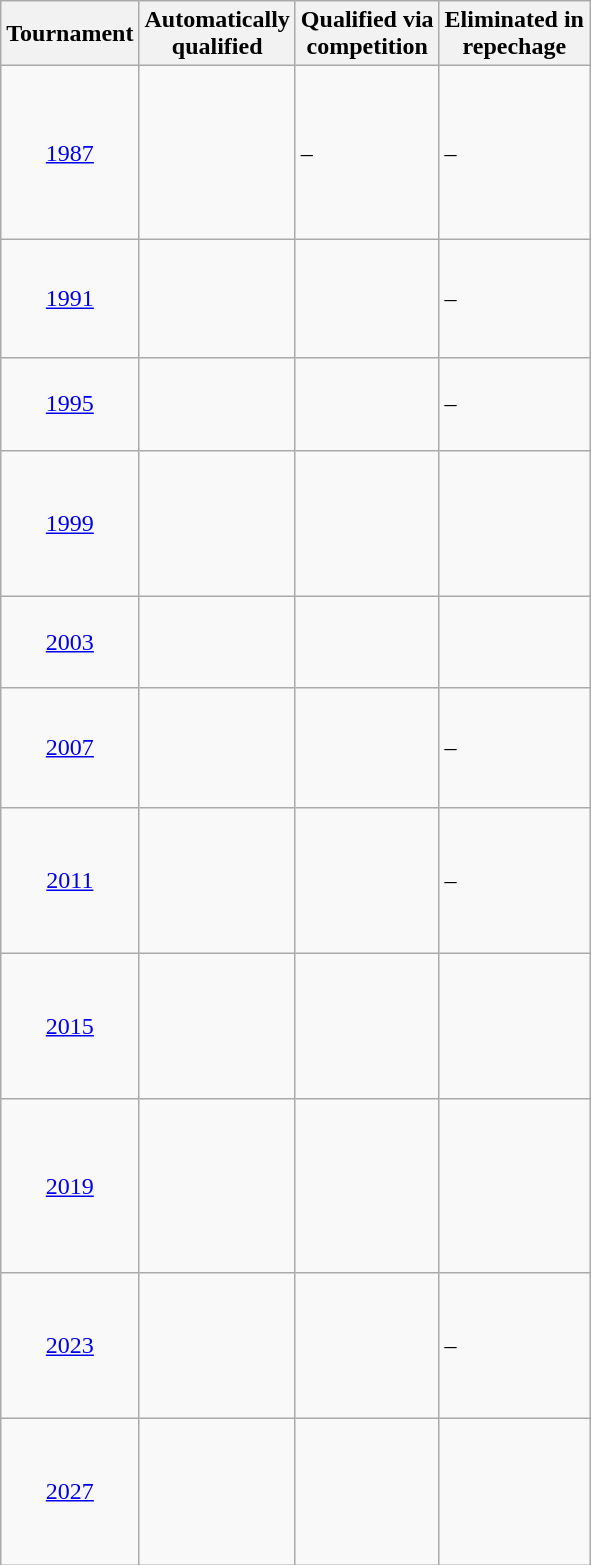<table class="wikitable sortable">
<tr>
<th>Tournament</th>
<th>Automatically <br> qualified</th>
<th>Qualified via <br> competition</th>
<th>Eliminated in <br> repechage</th>
</tr>
<tr>
<td align=center><a href='#'>1987</a></td>
<td> <br>  <br>  <br>  <br>  <br>  <br> </td>
<td>–</td>
<td>–</td>
</tr>
<tr>
<td align=center><a href='#'>1991</a></td>
<td> <br>  <br>  <br>  <br> </td>
<td> <br> </td>
<td>–</td>
</tr>
<tr>
<td align=center><a href='#'>1995</a></td>
<td> <br>  <br>  <br> </td>
<td> <br>  <br> </td>
<td>–</td>
</tr>
<tr>
<td align=center><a href='#'>1999</a></td>
<td> <br> </td>
<td> <br>  <br>  <br>  <br>  <br> </td>
<td> <br>  <br> </td>
</tr>
<tr>
<td align=center><a href='#'>2003</a></td>
<td> <br>  <br>  <br> </td>
<td> <br>  <br>  <br> </td>
<td></td>
</tr>
<tr>
<td align=center><a href='#'>2007</a></td>
<td> <br>  <br>  <br>  <br> </td>
<td> <br>  <br>  <br> </td>
<td>–</td>
</tr>
<tr>
<td align=center><a href='#'>2011</a></td>
<td> <br>  <br>  <br>  <br>  <br> </td>
<td> <br>  <br> </td>
<td>–</td>
</tr>
<tr>
<td align=center><a href='#'>2015</a></td>
<td> <br>  <br>  <br>  <br>  <br> </td>
<td> <br> </td>
<td></td>
</tr>
<tr>
<td align=center><a href='#'>2019</a></td>
<td> <br>  <br>  <br>  <br>  <br>  <br> </td>
<td></td>
<td></td>
</tr>
<tr>
<td align=center><a href='#'>2023</a></td>
<td> <br>  <br>  <br>  <br>  <br> </td>
<td> <br>  <br> </td>
<td>–</td>
</tr>
<tr>
<td align=center><a href='#'>2027</a></td>
<td> <br>  <br>  <br>  <br>  <br> </td>
<td> <br>  <br>  <br> </td>
<td></td>
</tr>
</table>
